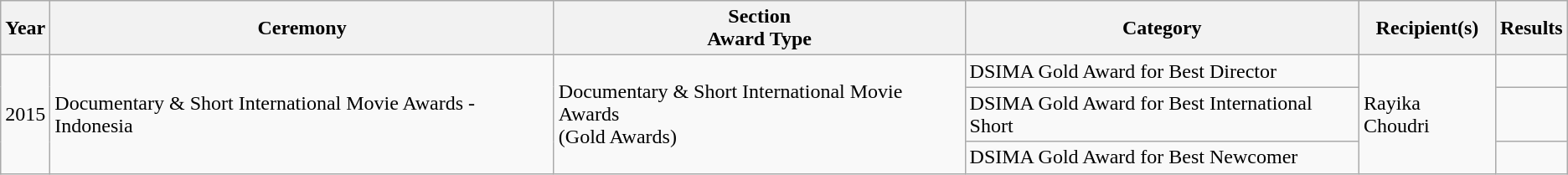<table class="wikitable sortable">
<tr>
<th>Year</th>
<th>Ceremony</th>
<th>Section <br>Award Type</th>
<th>Category</th>
<th>Recipient(s)</th>
<th>Results</th>
</tr>
<tr>
<td rowspan="3">2015</td>
<td rowspan="3">Documentary & Short International Movie Awards - Indonesia</td>
<td rowspan="3">Documentary & Short International Movie Awards<br>(Gold Awards)</td>
<td>DSIMA Gold Award for Best Director</td>
<td rowspan="3">Rayika Choudri</td>
<td></td>
</tr>
<tr>
<td>DSIMA Gold Award for Best International Short</td>
<td></td>
</tr>
<tr>
<td>DSIMA Gold Award for Best Newcomer</td>
<td></td>
</tr>
</table>
